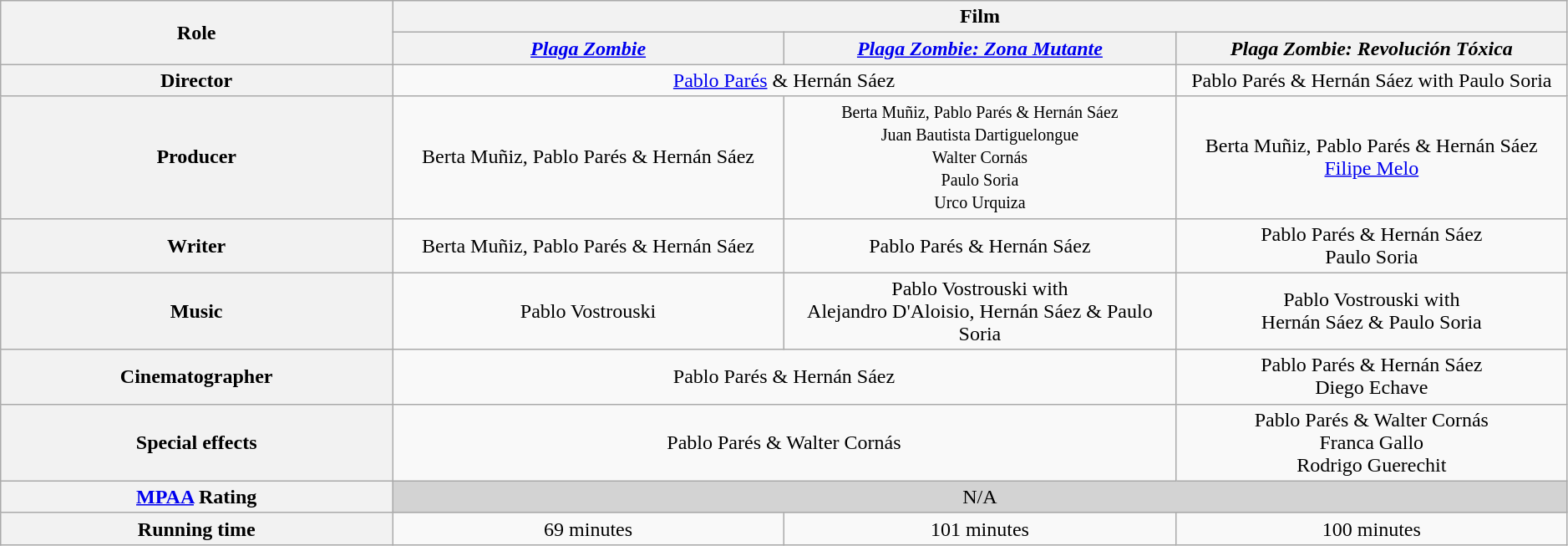<table class="wikitable"  style="text-align:center; width:99%;">
<tr>
<th rowspan="2" style="width:16.5%;">Role</th>
<th colspan="3" style="text-align:center;">Film</th>
</tr>
<tr>
<th style="text-align:center; width:16.5%;"><em><a href='#'>Plaga Zombie</a></em></th>
<th style="text-align:center; width:16.5%;"><em><a href='#'>Plaga Zombie: Zona Mutante</a></em></th>
<th style="text-align:center; width:16.5%;"><em>Plaga Zombie: Revolución Tóxica</em></th>
</tr>
<tr>
<th>Director</th>
<td colspan="2"><a href='#'>Pablo Parés</a> & Hernán Sáez</td>
<td>Pablo Parés & Hernán Sáez with Paulo Soria</td>
</tr>
<tr>
<th>Producer</th>
<td>Berta Muñiz, Pablo Parés & Hernán Sáez</td>
<td colspan="1"><small>Berta Muñiz, Pablo Parés & Hernán Sáez<br>Juan Bautista Dartiguelongue<br>Walter Cornás<br>Paulo Soria<br>Urco Urquiza</small></td>
<td>Berta Muñiz, Pablo Parés & Hernán Sáez<br><a href='#'>Filipe Melo</a></td>
</tr>
<tr>
<th>Writer</th>
<td>Berta Muñiz, Pablo Parés & Hernán Sáez</td>
<td>Pablo Parés & Hernán Sáez</td>
<td>Pablo Parés & Hernán Sáez<br>Paulo Soria</td>
</tr>
<tr>
<th>Music</th>
<td colspan="1">Pablo Vostrouski</td>
<td>Pablo Vostrouski with<br> Alejandro D'Aloisio, Hernán Sáez & Paulo Soria</td>
<td colspan="1">Pablo Vostrouski with<br> Hernán Sáez & Paulo Soria</td>
</tr>
<tr>
<th>Cinematographer</th>
<td colspan="2">Pablo Parés & Hernán Sáez</td>
<td>Pablo Parés & Hernán Sáez<br>Diego Echave</td>
</tr>
<tr>
<th>Special effects</th>
<td colspan="2">Pablo Parés & Walter Cornás</td>
<td>Pablo Parés & Walter Cornás<br>Franca Gallo<br>Rodrigo Guerechit</td>
</tr>
<tr>
<th><a href='#'>MPAA</a> Rating</th>
<td style="background:lightgrey;" colspan="3">N/A</td>
</tr>
<tr>
<th>Running time</th>
<td>69 minutes</td>
<td>101 minutes</td>
<td>100 minutes</td>
</tr>
</table>
